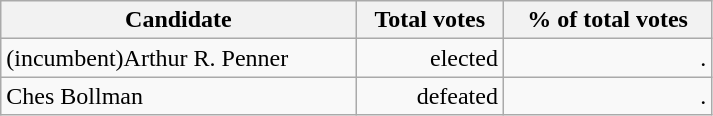<table class="wikitable" width="475">
<tr>
<th align="left">Candidate</th>
<th align="right">Total votes</th>
<th align="right">% of total votes</th>
</tr>
<tr>
<td align="left">(incumbent)Arthur R. Penner</td>
<td align="right">elected</td>
<td align="right">.</td>
</tr>
<tr>
<td align="left">Ches Bollman</td>
<td align="right">defeated</td>
<td align="right">.</td>
</tr>
</table>
